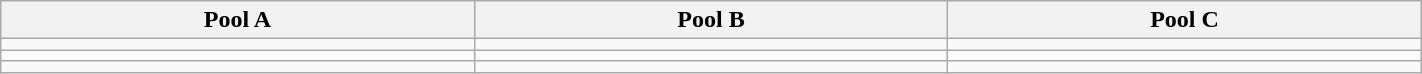<table class="wikitable" width=75%>
<tr>
<th width=33%>Pool A</th>
<th width=33%>Pool B</th>
<th width=33%>Pool C</th>
</tr>
<tr>
<td></td>
<td></td>
<td></td>
</tr>
<tr>
<td></td>
<td></td>
<td></td>
</tr>
<tr>
<td></td>
<td></td>
<td></td>
</tr>
</table>
